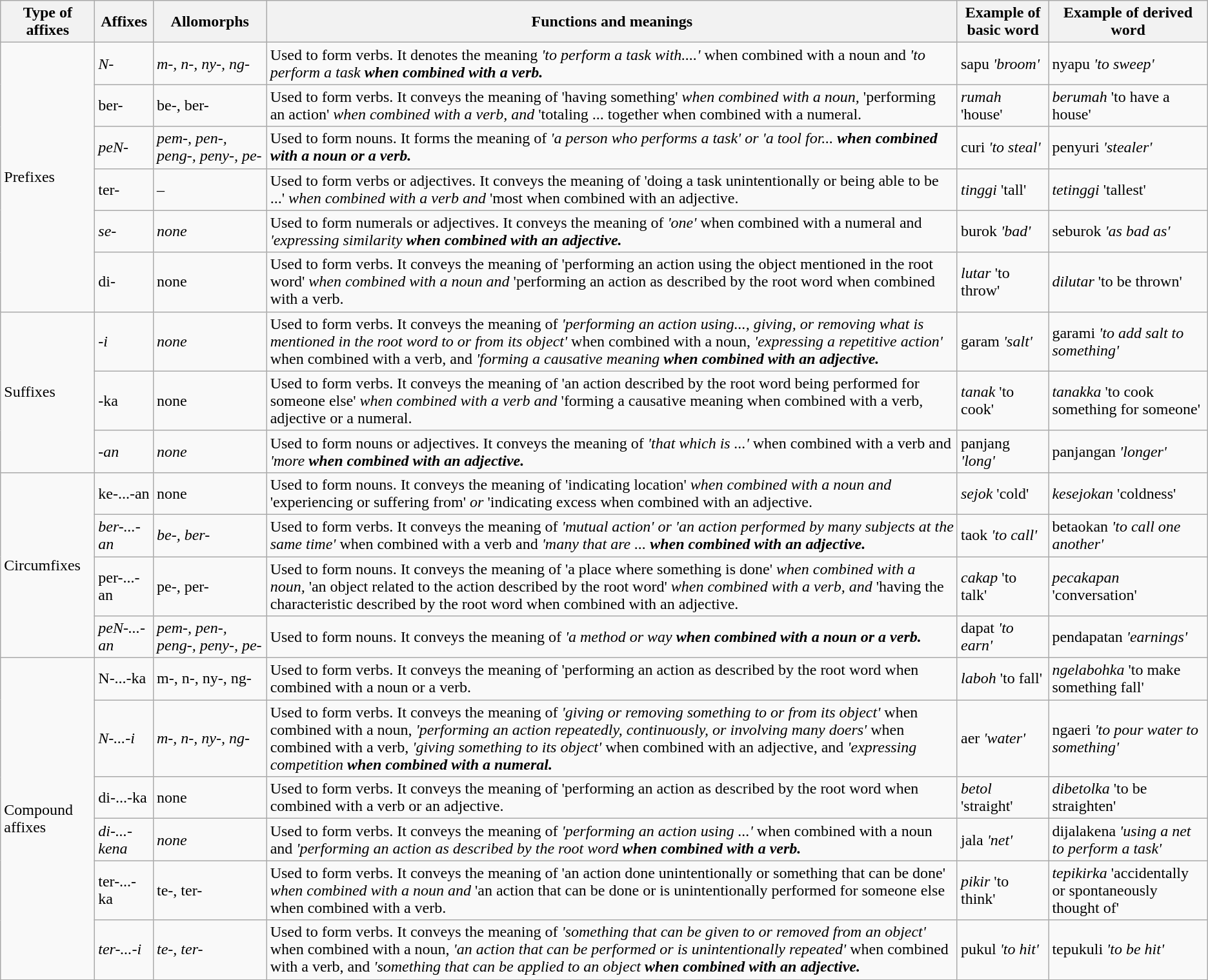<table class="wikitable">
<tr>
<th>Type of affixes</th>
<th>Affixes</th>
<th>Allomorphs</th>
<th>Functions and meanings</th>
<th>Example of basic word</th>
<th>Example of derived word</th>
</tr>
<tr>
<td rowspan="6">Prefixes</td>
<td><em>N-</em></td>
<td><em>m-, n-, ny-, ng-</em></td>
<td>Used to form verbs. It denotes the meaning <em>'to perform a task with....'</em> when combined with a noun and <em>'to perform a task<strong> when combined with a verb.</td>
<td></em>sapu<em> 'broom'</td>
<td></em>nyapu<em> 'to sweep'</td>
</tr>
<tr>
<td></em>ber-<em></td>
<td></em>be-, ber-<em></td>
<td>Used to form verbs. It conveys the meaning of </em>'having something'<em> when combined with a noun, </em>'performing an action'<em> when combined with a verb, and </em>'totaling ... together</strong> when combined with a numeral.</td>
<td><em>rumah</em> 'house'</td>
<td><em>berumah</em> 'to have a house'</td>
</tr>
<tr>
<td><em>peN-</em></td>
<td><em>pem-, pen-, peng-, peny-, pe-</em></td>
<td>Used to form nouns. It forms the meaning of <em>'a person who performs a task' or 'a tool for...<strong> when combined with a noun or a verb.</td>
<td></em>curi<em> 'to steal'</td>
<td></em>penyuri<em> 'stealer'</td>
</tr>
<tr>
<td></em>ter-<em></td>
<td>–</td>
<td>Used to form verbs or adjectives. It conveys the meaning of </em>'doing a task unintentionally or being able to be ...'<em> when combined with a verb and </em>'most</strong> when combined with an adjective.</td>
<td><em>tinggi</em> 'tall'</td>
<td><em>tetinggi</em> 'tallest'</td>
</tr>
<tr>
<td><em>se-</em></td>
<td><em>none</em></td>
<td>Used to form numerals or adjectives. It conveys the meaning of <em>'one'</em> when combined with a numeral and <em>'expressing similarity<strong> when combined with an adjective.</td>
<td></em>burok<em> 'bad'</td>
<td></em>seburok<em> 'as bad as'</td>
</tr>
<tr>
<td></em>di-<em></td>
<td></em>none<em></td>
<td>Used to form verbs. It conveys the meaning of </em>'performing an action using the object mentioned in the root word'<em> when combined with a noun and </em>'performing an action as described by the root word</strong> when combined with a verb.</td>
<td><em>lutar</em> 'to throw'</td>
<td><em>dilutar</em> 'to be thrown'</td>
</tr>
<tr>
<td rowspan="3">Suffixes</td>
<td><em>-i</em></td>
<td><em>none</em></td>
<td>Used to form verbs. It conveys the meaning of <em>'performing an action using..., giving, or removing what is mentioned in the root word to or from its object'</em> when combined with a noun, <em>'expressing a repetitive action'</em> when combined with a verb, and <em>'forming a causative meaning<strong> when combined with an adjective.</td>
<td></em>garam<em> 'salt'</td>
<td></em>garami<em> 'to add salt to something'</td>
</tr>
<tr>
<td></em>-ka<em></td>
<td></em>none<em></td>
<td>Used to form verbs. It conveys the meaning of </em>'an action described by the root word being performed for someone else'<em> when combined with a verb and </em>'forming a causative meaning</strong> when combined with a verb, adjective or a numeral.</td>
<td><em>tanak</em> 'to cook'</td>
<td><em>tanakka</em> 'to cook something for someone'</td>
</tr>
<tr>
<td><em>-an</em></td>
<td><em>none</em></td>
<td>Used to form nouns or adjectives. It conveys the meaning of <em>'that which is ...'</em> when combined with a verb and <em>'more<strong> when combined with an adjective.</td>
<td></em>panjang<em> 'long'</td>
<td></em>panjangan<em> 'longer'</td>
</tr>
<tr>
<td rowspan="4">Circumfixes</td>
<td></em>ke-...-an<em></td>
<td></em>none<em></td>
<td>Used to form nouns. It conveys the meaning of </em>'indicating location'<em> when combined with a noun and </em>'experiencing or suffering from'<em> or </em>'indicating excess</strong> when combined with an adjective.</td>
<td><em>sejok</em> 'cold'</td>
<td><em>kesejokan</em> 'coldness'</td>
</tr>
<tr>
<td><em>ber-...-an</em></td>
<td><em>be-, ber-</em></td>
<td>Used to form verbs. It conveys the meaning of <em>'mutual action' or 'an action performed by many subjects at the same time'</em> when combined with a verb and <em>'many that are ...<strong> when combined with an adjective.</td>
<td></em>taok<em> 'to call'</td>
<td></em>betaokan<em> 'to call one another'</td>
</tr>
<tr>
<td></em>per-...-an<em></td>
<td></em>pe-, per-<em></td>
<td>Used to form nouns. It conveys the meaning of </em>'a place where something is done'<em> when combined with a noun, </em>'an object related to the action described by the root word'<em> when combined with a verb, and </em>'having the characteristic described by the root word</strong> when combined with an adjective.</td>
<td><em>cakap</em> 'to talk'</td>
<td><em>pecakapan</em> 'conversation'</td>
</tr>
<tr>
<td><em>peN-...-an</em></td>
<td><em>pem-, pen-, peng-, peny-, pe-</em></td>
<td>Used to form nouns. It conveys the meaning of <em>'a method or way<strong> when combined with a noun or a verb.</td>
<td></em>dapat<em> 'to earn'</td>
<td></em>pendapatan<em> 'earnings'</td>
</tr>
<tr>
<td rowspan="6">Compound affixes</td>
<td></em>N-...-ka<em></td>
<td></em>m-, n-, ny-, ng-<em></td>
<td>Used to form verbs. It conveys the meaning of </em>'performing an action as described by the root word</strong> when combined with a noun or a verb.</td>
<td><em>laboh</em> 'to fall'</td>
<td><em>ngelabohka</em> 'to make something fall'</td>
</tr>
<tr>
<td><em>N-...-i</em></td>
<td><em>m-, n-, ny-, ng-</em></td>
<td>Used to form verbs. It conveys the meaning of <em>'giving or removing something to or from its object'</em> when combined with a noun, <em>'performing an action repeatedly, continuously, or involving many doers'</em> when combined with a verb, <em>'giving something to its object'</em> when combined with an adjective, and <em>'expressing competition<strong> when combined with a numeral.</td>
<td></em>aer<em> 'water'</td>
<td></em>ngaeri<em> 'to pour water to something'</td>
</tr>
<tr>
<td></em>di-...-ka<em></td>
<td></em>none<em></td>
<td>Used to form verbs. It conveys the meaning of </em>'performing an action as described by the root word</strong> when combined with a verb or an adjective.</td>
<td><em>betol</em> 'straight'</td>
<td><em>dibetolka</em> 'to be straighten'</td>
</tr>
<tr>
<td><em>di-...-kena</em></td>
<td><em>none</em></td>
<td>Used to form verbs. It conveys the meaning of <em>'performing an action using ...'</em> when combined with a noun and <em>'performing an action as described by the root word<strong> when combined with a verb.</td>
<td></em>jala<em> 'net'</td>
<td></em>dijalakena<em> 'using a net to perform a task'</td>
</tr>
<tr>
<td></em>ter-...-ka<em></td>
<td></em>te-, ter-<em></td>
<td>Used to form verbs. It conveys the meaning of </em>'an action done unintentionally or something that can be done'<em> when combined with a noun and </em>'an action that can be done or is unintentionally performed for someone else</strong> when combined with a verb.</td>
<td><em>pikir</em> 'to think'</td>
<td><em>tepikirka</em> 'accidentally or spontaneously thought of'</td>
</tr>
<tr>
<td><em>ter-...-i</em></td>
<td><em>te-, ter-</em></td>
<td>Used to form verbs. It conveys the meaning of <em>'something that can be given to or removed from an object'</em> when combined with a noun, <em>'an action that can be performed or is unintentionally repeated'</em> when combined with a verb, and <em>'something that can be applied to an object<strong> when combined with an adjective.</td>
<td></em>pukul<em> 'to hit'</td>
<td></em>tepukuli<em> 'to be hit'</td>
</tr>
</table>
